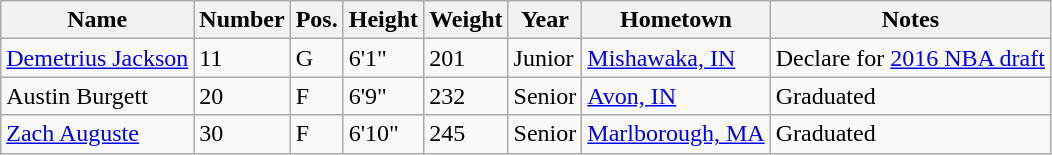<table class="wikitable sortable" border="1">
<tr>
<th>Name</th>
<th>Number</th>
<th>Pos.</th>
<th>Height</th>
<th>Weight</th>
<th>Year</th>
<th>Hometown</th>
<th class="unsortable">Notes</th>
</tr>
<tr>
<td><a href='#'>Demetrius Jackson</a></td>
<td>11</td>
<td>G</td>
<td>6'1"</td>
<td>201</td>
<td>Junior</td>
<td><a href='#'>Mishawaka, IN</a></td>
<td>Declare for <a href='#'>2016 NBA draft</a></td>
</tr>
<tr>
<td>Austin Burgett</td>
<td>20</td>
<td>F</td>
<td>6'9"</td>
<td>232</td>
<td>Senior</td>
<td><a href='#'>Avon, IN</a></td>
<td>Graduated</td>
</tr>
<tr>
<td><a href='#'>Zach Auguste</a></td>
<td>30</td>
<td>F</td>
<td>6'10"</td>
<td>245</td>
<td>Senior</td>
<td><a href='#'>Marlborough, MA</a></td>
<td>Graduated</td>
</tr>
</table>
